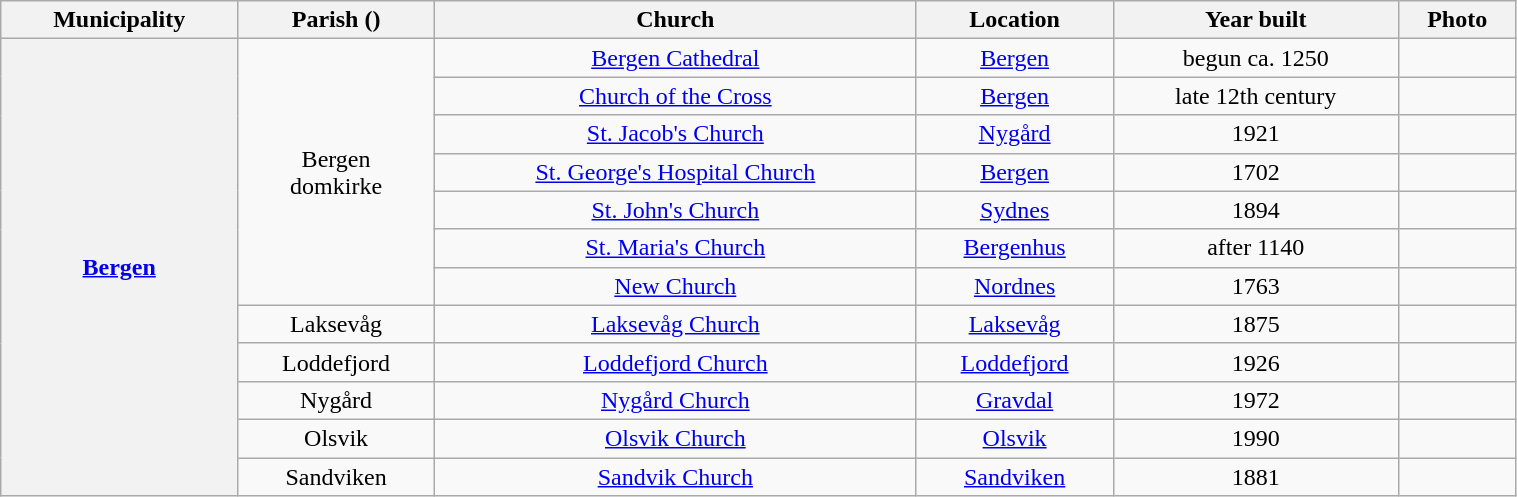<table class="wikitable" style="text-align: center; width: 80%;">
<tr>
<th>Municipality</th>
<th>Parish ()</th>
<th>Church</th>
<th>Location</th>
<th>Year built</th>
<th>Photo</th>
</tr>
<tr>
<th rowspan="17"><a href='#'>Bergen</a></th>
<td rowspan="7">Bergen<br>domkirke</td>
<td><a href='#'>Bergen Cathedral</a></td>
<td><a href='#'>Bergen</a></td>
<td>begun ca. 1250</td>
<td></td>
</tr>
<tr>
<td><a href='#'>Church of the Cross</a></td>
<td><a href='#'>Bergen</a></td>
<td>late 12th century</td>
<td></td>
</tr>
<tr>
<td><a href='#'>St. Jacob's Church</a></td>
<td><a href='#'>Nygård</a></td>
<td>1921</td>
<td></td>
</tr>
<tr>
<td><a href='#'>St. George's Hospital Church</a></td>
<td><a href='#'>Bergen</a></td>
<td>1702</td>
<td></td>
</tr>
<tr>
<td><a href='#'>St. John's Church</a></td>
<td><a href='#'>Sydnes</a></td>
<td>1894</td>
<td></td>
</tr>
<tr>
<td><a href='#'>St. Maria's Church</a></td>
<td><a href='#'>Bergenhus</a></td>
<td>after 1140</td>
<td></td>
</tr>
<tr>
<td><a href='#'>New Church</a></td>
<td><a href='#'>Nordnes</a></td>
<td>1763</td>
<td></td>
</tr>
<tr>
<td rowspan="1">Laksevåg</td>
<td><a href='#'>Laksevåg Church</a></td>
<td><a href='#'>Laksevåg</a></td>
<td>1875</td>
<td></td>
</tr>
<tr>
<td rowspan="1">Loddefjord</td>
<td><a href='#'>Loddefjord Church</a></td>
<td><a href='#'>Loddefjord</a></td>
<td>1926</td>
<td></td>
</tr>
<tr>
<td rowspan="1">Nygård</td>
<td><a href='#'>Nygård Church</a></td>
<td><a href='#'>Gravdal</a></td>
<td>1972</td>
<td></td>
</tr>
<tr>
<td rowspan="1">Olsvik</td>
<td><a href='#'>Olsvik Church</a></td>
<td><a href='#'>Olsvik</a></td>
<td>1990</td>
<td></td>
</tr>
<tr>
<td rowspan="1">Sandviken</td>
<td><a href='#'>Sandvik Church</a></td>
<td><a href='#'>Sandviken</a></td>
<td>1881</td>
<td></td>
</tr>
</table>
